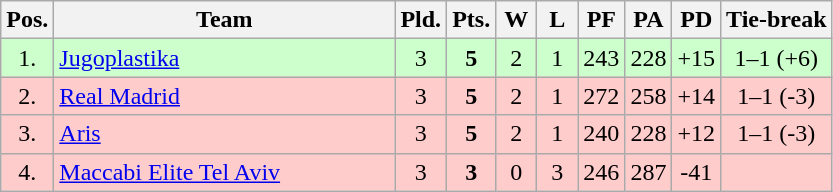<table class="wikitable" style="text-align:center">
<tr>
<th width=15>Pos.</th>
<th width=220>Team</th>
<th width=20>Pld.</th>
<th width=20>Pts.</th>
<th width=20>W</th>
<th width=20>L</th>
<th width=20>PF</th>
<th width=20>PA</th>
<th width=20>PD</th>
<th>Tie-break</th>
</tr>
<tr style="background: #ccffcc;">
<td>1.</td>
<td align=left> <a href='#'>Jugoplastika</a></td>
<td>3</td>
<td><strong>5</strong></td>
<td>2</td>
<td>1</td>
<td>243</td>
<td>228</td>
<td>+15</td>
<td>1–1 (+6)</td>
</tr>
<tr style="background:#ffcccc;">
<td>2.</td>
<td align=left> <a href='#'>Real Madrid</a></td>
<td>3</td>
<td><strong>5</strong></td>
<td>2</td>
<td>1</td>
<td>272</td>
<td>258</td>
<td>+14</td>
<td>1–1 (-3)</td>
</tr>
<tr style="background:#ffcccc;">
<td>3.</td>
<td align=left> <a href='#'>Aris</a></td>
<td>3</td>
<td><strong>5</strong></td>
<td>2</td>
<td>1</td>
<td>240</td>
<td>228</td>
<td>+12</td>
<td>1–1 (-3)</td>
</tr>
<tr style="background:#ffcccc;">
<td>4.</td>
<td align=left> <a href='#'>Maccabi Elite Tel Aviv</a></td>
<td>3</td>
<td><strong>3</strong></td>
<td>0</td>
<td>3</td>
<td>246</td>
<td>287</td>
<td>-41</td>
<td></td>
</tr>
</table>
